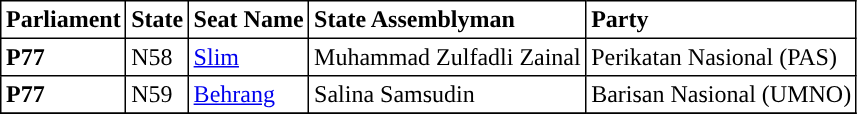<table class="toccolours sortable" border="1" cellpadding="3" style="border-collapse:collapse; text-align: left;">
<tr>
<th align="center">Parliament</th>
<th>State</th>
<th>Seat Name</th>
<th>State Assemblyman</th>
<th>Party</th>
</tr>
<tr>
<th align="left">P77</th>
<td>N58</td>
<td><a href='#'>Slim</a></td>
<td>Muhammad Zulfadli Zainal</td>
<td>Perikatan Nasional (PAS)</td>
</tr>
<tr>
<th align="left">P77</th>
<td>N59</td>
<td><a href='#'>Behrang</a></td>
<td>Salina Samsudin</td>
<td>Barisan Nasional (UMNO)</td>
</tr>
<tr>
</tr>
</table>
